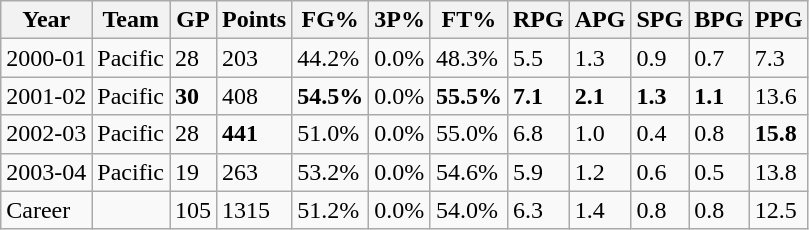<table class="wikitable">
<tr>
<th>Year</th>
<th>Team</th>
<th>GP</th>
<th>Points</th>
<th>FG%</th>
<th>3P%</th>
<th>FT%</th>
<th>RPG</th>
<th>APG</th>
<th>SPG</th>
<th>BPG</th>
<th>PPG</th>
</tr>
<tr>
<td>2000-01</td>
<td>Pacific</td>
<td>28</td>
<td>203</td>
<td>44.2%</td>
<td>0.0%</td>
<td>48.3%</td>
<td>5.5</td>
<td>1.3</td>
<td>0.9</td>
<td>0.7</td>
<td>7.3</td>
</tr>
<tr>
<td>2001-02</td>
<td>Pacific</td>
<td><strong>30</strong></td>
<td>408</td>
<td><strong>54.5%</strong></td>
<td>0.0%</td>
<td><strong>55.5%</strong></td>
<td><strong>7.1</strong></td>
<td><strong>2.1</strong></td>
<td><strong>1.3</strong></td>
<td><strong>1.1</strong></td>
<td>13.6</td>
</tr>
<tr>
<td>2002-03</td>
<td>Pacific</td>
<td>28</td>
<td><strong>441</strong></td>
<td>51.0%</td>
<td>0.0%</td>
<td>55.0%</td>
<td>6.8</td>
<td>1.0</td>
<td>0.4</td>
<td>0.8</td>
<td><strong>15.8</strong></td>
</tr>
<tr>
<td>2003-04</td>
<td>Pacific</td>
<td>19</td>
<td>263</td>
<td>53.2%</td>
<td>0.0%</td>
<td>54.6%</td>
<td>5.9</td>
<td>1.2</td>
<td>0.6</td>
<td>0.5</td>
<td>13.8</td>
</tr>
<tr>
<td>Career</td>
<td></td>
<td>105</td>
<td>1315</td>
<td>51.2%</td>
<td>0.0%</td>
<td>54.0%</td>
<td>6.3</td>
<td>1.4</td>
<td>0.8</td>
<td>0.8</td>
<td>12.5</td>
</tr>
</table>
